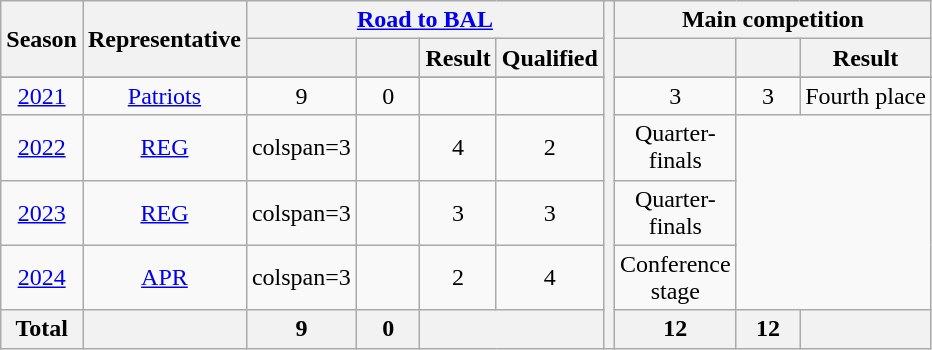<table class="wikitable" style="text-align:center;">
<tr>
<th rowspan="2">Season</th>
<th rowspan="2">Representative</th>
<th colspan="4"><a href='#'>Road to BAL</a></th>
<th rowspan="101"></th>
<th colspan="3">Main competition</th>
</tr>
<tr>
<th width="35"></th>
<th width="35"></th>
<th>Result</th>
<th>Qualified</th>
<th width="35"></th>
<th width="35"></th>
<th>Result</th>
</tr>
<tr>
</tr>
<tr>
<td><a href='#'>2021</a></td>
<td><a href='#'>Patriots</a></td>
<td>9</td>
<td>0</td>
<td></td>
<td></td>
<td>3</td>
<td>3</td>
<td>Fourth place</td>
</tr>
<tr>
<td><a href='#'>2022</a></td>
<td><a href='#'>REG</a></td>
<td>colspan=3 </td>
<td></td>
<td>4</td>
<td>2</td>
<td>Quarter-finals</td>
</tr>
<tr>
<td><a href='#'>2023</a></td>
<td><a href='#'>REG</a></td>
<td>colspan=3 </td>
<td></td>
<td>3</td>
<td>3</td>
<td>Quarter-finals</td>
</tr>
<tr>
<td><a href='#'>2024</a></td>
<td><a href='#'>APR</a></td>
<td>colspan=3 </td>
<td></td>
<td>2</td>
<td>4</td>
<td>Conference stage</td>
</tr>
<tr>
<th>Total</th>
<th></th>
<th>9</th>
<th>0</th>
<th colspan="2"></th>
<th>12</th>
<th>12</th>
<th></th>
</tr>
</table>
